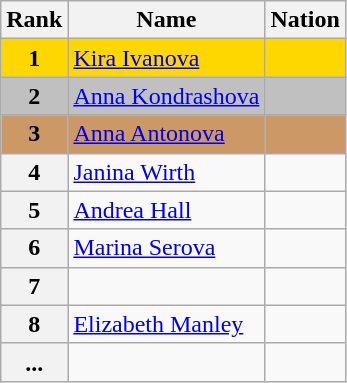<table class="wikitable">
<tr>
<th>Rank</th>
<th>Name</th>
<th>Nation</th>
</tr>
<tr bgcolor="gold">
<td align="center"><strong>1</strong></td>
<td><a href='#'>Kira Ivanova</a></td>
<td></td>
</tr>
<tr bgcolor="silver">
<td align="center"><strong>2</strong></td>
<td><a href='#'>Anna Kondrashova</a></td>
<td></td>
</tr>
<tr bgcolor="cc9966">
<td align="center"><strong>3</strong></td>
<td><a href='#'>Anna Antonova</a></td>
<td></td>
</tr>
<tr>
<th>4</th>
<td><a href='#'>Janina Wirth</a></td>
<td></td>
</tr>
<tr>
<th>5</th>
<td><a href='#'>Andrea Hall</a></td>
<td></td>
</tr>
<tr>
<th>6</th>
<td><a href='#'>Marina Serova</a></td>
<td></td>
</tr>
<tr>
<th>7</th>
<td></td>
<td></td>
</tr>
<tr>
<th>8</th>
<td><a href='#'>Elizabeth Manley</a></td>
<td></td>
</tr>
<tr>
<th>...</th>
<td></td>
<td></td>
</tr>
</table>
